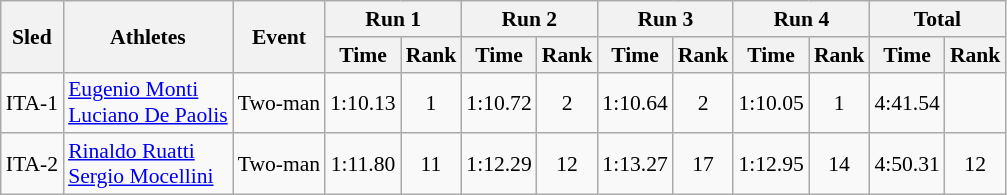<table class="wikitable" border="1" style="font-size:90%">
<tr>
<th rowspan="2">Sled</th>
<th rowspan="2">Athletes</th>
<th rowspan="2">Event</th>
<th colspan="2">Run 1</th>
<th colspan="2">Run 2</th>
<th colspan="2">Run 3</th>
<th colspan="2">Run 4</th>
<th colspan="2">Total</th>
</tr>
<tr>
<th>Time</th>
<th>Rank</th>
<th>Time</th>
<th>Rank</th>
<th>Time</th>
<th>Rank</th>
<th>Time</th>
<th>Rank</th>
<th>Time</th>
<th>Rank</th>
</tr>
<tr>
<td align="center">ITA-1</td>
<td><a href='#'>Eugenio Monti</a><br><a href='#'>Luciano De Paolis</a></td>
<td>Two-man</td>
<td align="center">1:10.13</td>
<td align="center">1</td>
<td align="center">1:10.72</td>
<td align="center">2</td>
<td align="center">1:10.64</td>
<td align="center">2</td>
<td align="center">1:10.05</td>
<td align="center">1</td>
<td align="center">4:41.54</td>
<td align="center"></td>
</tr>
<tr>
<td align="center">ITA-2</td>
<td><a href='#'>Rinaldo Ruatti</a><br><a href='#'>Sergio Mocellini</a></td>
<td>Two-man</td>
<td align="center">1:11.80</td>
<td align="center">11</td>
<td align="center">1:12.29</td>
<td align="center">12</td>
<td align="center">1:13.27</td>
<td align="center">17</td>
<td align="center">1:12.95</td>
<td align="center">14</td>
<td align="center">4:50.31</td>
<td align="center">12</td>
</tr>
</table>
